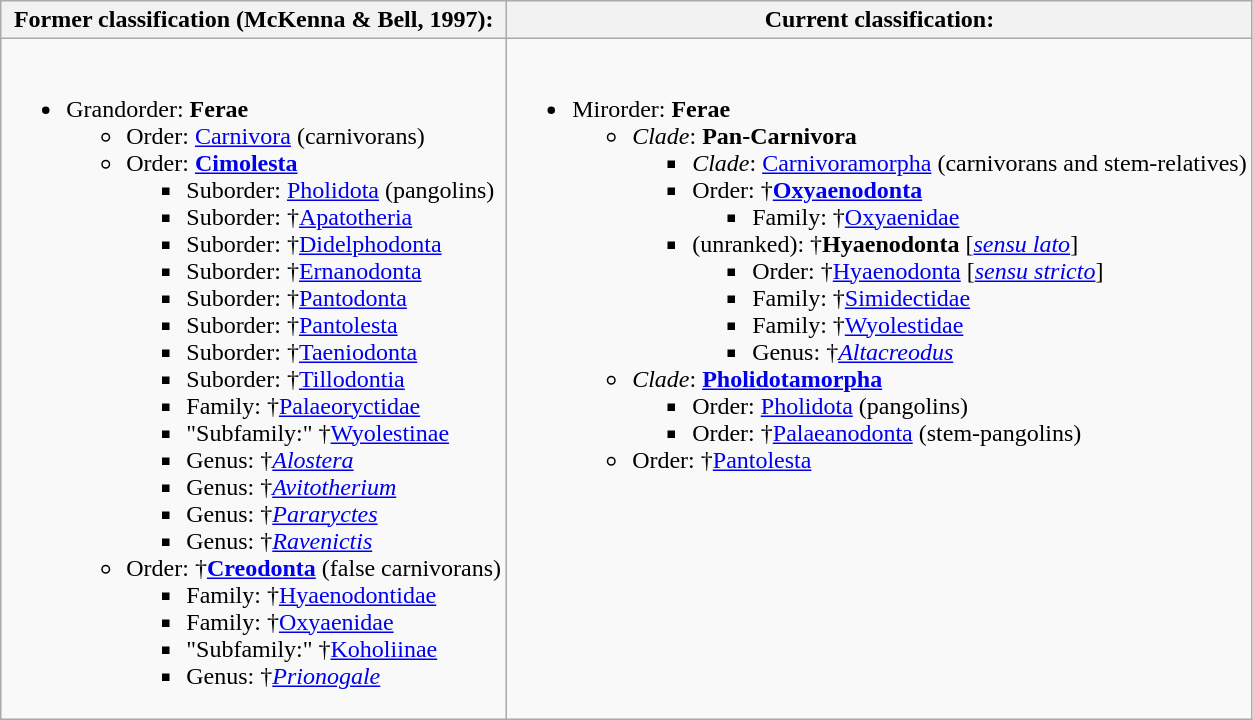<table class="wikitable">
<tr>
<th>Former classification (McKenna & Bell, 1997):</th>
<th>Current classification:</th>
</tr>
<tr style="vertical-align:top;">
<td><br><ul><li>Grandorder: <strong>Ferae</strong> <ul><li>Order: <a href='#'>Carnivora</a>  (carnivorans)</li><li>Order: <strong><a href='#'>Cimolesta</a></strong> <ul><li>Suborder: <a href='#'>Pholidota</a>  (pangolins)</li><li>Suborder: †<a href='#'>Apatotheria</a> </li><li>Suborder: †<a href='#'>Didelphodonta</a> </li><li>Suborder: †<a href='#'>Ernanodonta</a> </li><li>Suborder: †<a href='#'>Pantodonta</a> </li><li>Suborder: †<a href='#'>Pantolesta</a> </li><li>Suborder: †<a href='#'>Taeniodonta</a> </li><li>Suborder: †<a href='#'>Tillodontia</a> </li><li>Family: †<a href='#'>Palaeoryctidae</a> </li><li>"Subfamily:" †<a href='#'>Wyolestinae</a> </li><li>Genus: †<em><a href='#'>Alostera</a></em> </li><li>Genus: †<em><a href='#'>Avitotherium</a></em> </li><li>Genus: †<em><a href='#'>Pararyctes</a></em> </li><li>Genus: †<em><a href='#'>Ravenictis</a></em> </li></ul></li><li>Order: †<strong><a href='#'>Creodonta</a></strong>  (false carnivorans)<ul><li>Family: †<a href='#'>Hyaenodontidae</a> </li><li>Family: †<a href='#'>Oxyaenidae</a> </li><li>"Subfamily:" †<a href='#'>Koholiinae</a> </li><li>Genus: †<em><a href='#'>Prionogale</a></em> </li></ul></li></ul></li></ul></td>
<td><br><ul><li>Mirorder: <strong>Ferae</strong> <ul><li><em>Clade</em>: <strong>Pan-Carnivora</strong> <ul><li><em>Clade</em>: <a href='#'>Carnivoramorpha</a>  (carnivorans and stem-relatives)</li><li>Order: †<strong><a href='#'>Oxyaenodonta</a></strong> <ul><li>Family: †<a href='#'>Oxyaenidae</a> </li></ul></li><li>(unranked): †<strong>Hyaenodonta</strong> [<em><a href='#'>sensu lato</a></em>]<ul><li>Order: †<a href='#'>Hyaenodonta</a> [<em><a href='#'>sensu stricto</a></em>] </li><li>Family: †<a href='#'>Simidectidae</a> </li><li>Family: †<a href='#'>Wyolestidae</a> </li><li>Genus: †<em><a href='#'>Altacreodus</a></em> </li></ul></li></ul></li><li><em>Clade</em>: <strong><a href='#'>Pholidotamorpha</a></strong> <ul><li>Order: <a href='#'>Pholidota</a>  (pangolins)</li><li>Order: †<a href='#'>Palaeanodonta</a>  (stem-pangolins)</li></ul></li><li>Order: †<a href='#'>Pantolesta</a> </li></ul></li></ul></td>
</tr>
</table>
